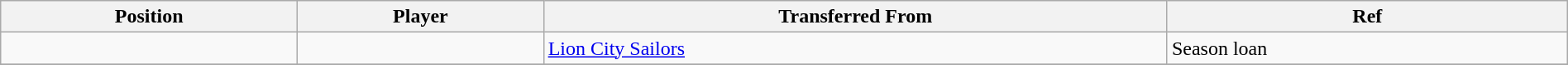<table class="wikitable sortable" style="width:100%; text-align:center; font-size:100%; text-align:left;">
<tr>
<th><strong>Position</strong></th>
<th><strong>Player</strong></th>
<th><strong>Transferred From</strong></th>
<th><strong>Ref</strong></th>
</tr>
<tr>
<td></td>
<td></td>
<td> <a href='#'>Lion City Sailors</a></td>
<td>Season loan </td>
</tr>
<tr>
</tr>
</table>
